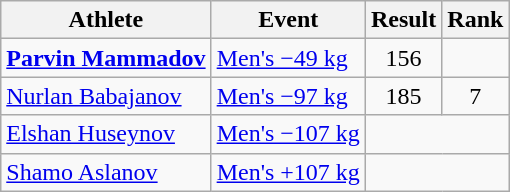<table class="wikitable" style="font-size:100%">
<tr>
<th scope="col">Athlete</th>
<th scope="col">Event</th>
<th scope="col">Result</th>
<th scope="col">Rank</th>
</tr>
<tr align=center>
<td align=left><strong><a href='#'>Parvin Mammadov</a></strong></td>
<td align=left><a href='#'>Men's −49 kg</a></td>
<td>156</td>
<td></td>
</tr>
<tr align=center>
<td align=left><a href='#'>Nurlan Babajanov</a></td>
<td align=left><a href='#'>Men's −97 kg</a></td>
<td>185</td>
<td>7</td>
</tr>
<tr align=center>
<td align=left><a href='#'>Elshan Huseynov</a></td>
<td align=left><a href='#'>Men's −107 kg</a></td>
<td colspan=2></td>
</tr>
<tr align=center>
<td align=left><a href='#'>Shamo Aslanov</a></td>
<td align=left><a href='#'>Men's +107 kg</a></td>
<td colspan=2></td>
</tr>
</table>
